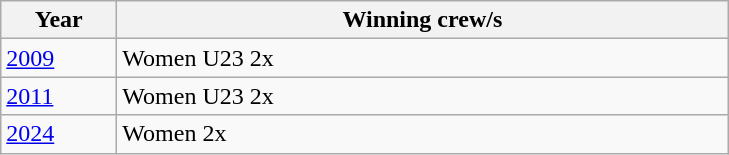<table class="wikitable">
<tr>
<th width=70>Year</th>
<th width=400>Winning crew/s</th>
</tr>
<tr>
<td><a href='#'>2009</a></td>
<td>Women U23 2x </td>
</tr>
<tr>
<td><a href='#'>2011</a></td>
<td>Women U23 2x </td>
</tr>
<tr>
<td><a href='#'>2024</a></td>
<td>Women 2x</td>
</tr>
</table>
